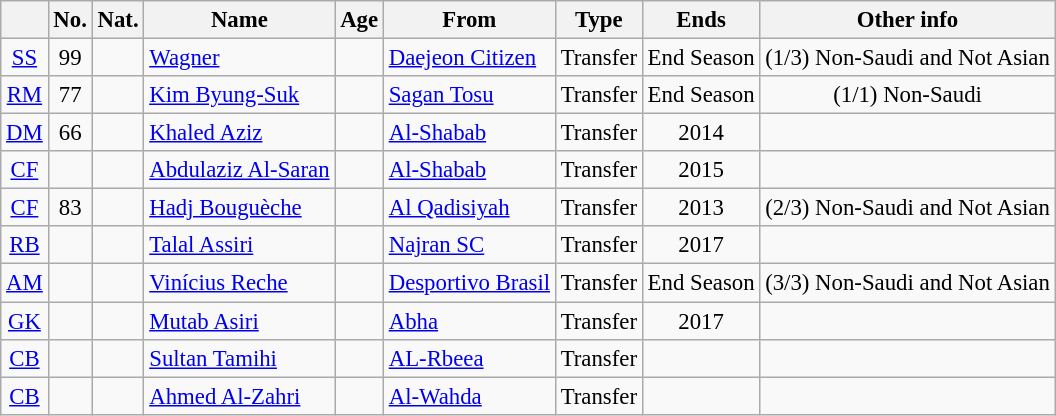<table class="wikitable" style="font-size: 95%; text-align: center;">
<tr>
<th></th>
<th>No.</th>
<th>Nat.</th>
<th>Name</th>
<th>Age</th>
<th>From</th>
<th>Type</th>
<th>Ends</th>
<th>Other info</th>
</tr>
<tr>
<td><a href='#'>SS</a></td>
<td>99</td>
<td></td>
<td align=left><a href='#'>Wagner</a></td>
<td></td>
<td align=left> <a href='#'>Daejeon Citizen</a></td>
<td>Transfer</td>
<td>End Season</td>
<td>(1/3) Non-Saudi and Not Asian</td>
</tr>
<tr>
<td><a href='#'>RM</a></td>
<td>77</td>
<td></td>
<td align=left><a href='#'>Kim Byung-Suk</a></td>
<td></td>
<td align=left> <a href='#'>Sagan Tosu</a></td>
<td>Transfer</td>
<td>End Season</td>
<td>(1/1) Non-Saudi</td>
</tr>
<tr>
<td><a href='#'>DM</a></td>
<td>66</td>
<td></td>
<td align=left><a href='#'>Khaled Aziz</a></td>
<td></td>
<td align=left> <a href='#'>Al-Shabab</a></td>
<td>Transfer</td>
<td>2014</td>
<td></td>
</tr>
<tr>
<td><a href='#'>CF</a></td>
<td></td>
<td></td>
<td align=left><a href='#'>Abdulaziz Al-Saran</a></td>
<td></td>
<td align=left> <a href='#'>Al-Shabab</a></td>
<td>Transfer</td>
<td>2015</td>
<td></td>
</tr>
<tr>
<td><a href='#'>CF</a></td>
<td>83</td>
<td></td>
<td align=left><a href='#'>Hadj Bouguèche</a></td>
<td></td>
<td align=left> <a href='#'>Al Qadisiyah</a></td>
<td>Transfer</td>
<td>2013</td>
<td>(2/3) Non-Saudi and Not Asian</td>
</tr>
<tr>
<td><a href='#'>RB</a></td>
<td></td>
<td></td>
<td align=left><a href='#'>Talal Assiri</a></td>
<td></td>
<td align=left> <a href='#'>Najran SC</a></td>
<td>Transfer</td>
<td>2017</td>
<td></td>
</tr>
<tr>
<td><a href='#'>AM</a></td>
<td></td>
<td></td>
<td align=left><a href='#'>Vinícius Reche</a></td>
<td></td>
<td align=left> <a href='#'>Desportivo Brasil</a></td>
<td>Transfer</td>
<td>End Season</td>
<td>(3/3) Non-Saudi and Not Asian</td>
</tr>
<tr>
<td><a href='#'>GK</a></td>
<td></td>
<td></td>
<td align=left><a href='#'>Mutab Asiri</a></td>
<td></td>
<td align=left> <a href='#'>Abha</a></td>
<td>Transfer</td>
<td>2017</td>
<td></td>
</tr>
<tr>
<td><a href='#'>CB</a></td>
<td></td>
<td></td>
<td align=left><a href='#'>Sultan Tamihi</a></td>
<td></td>
<td align=left> <a href='#'>AL-Rbeea</a></td>
<td>Transfer</td>
<td></td>
<td></td>
</tr>
<tr>
<td><a href='#'>CB</a></td>
<td></td>
<td></td>
<td align=left><a href='#'>Ahmed Al-Zahri</a></td>
<td></td>
<td align=left> <a href='#'>Al-Wahda</a></td>
<td>Transfer</td>
<td></td>
<td></td>
</tr>
</table>
